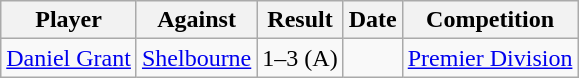<table class="wikitable">
<tr>
<th>Player</th>
<th>Against</th>
<th style="text-align:center">Result</th>
<th>Date</th>
<th style="text-align:center">Competition</th>
</tr>
<tr>
<td> <a href='#'>Daniel Grant</a></td>
<td><a href='#'>Shelbourne</a></td>
<td>1–3 (A)</td>
<td></td>
<td><a href='#'>Premier Division</a></td>
</tr>
</table>
